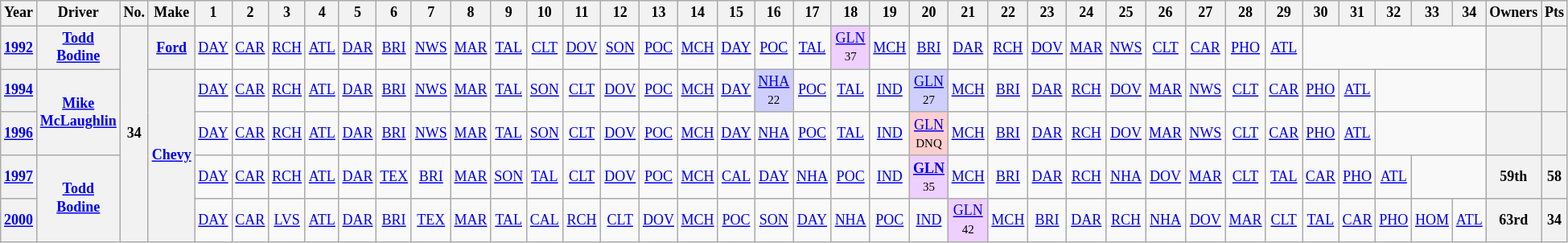<table class="wikitable" style="text-align:center; font-size:75%">
<tr>
<th>Year</th>
<th>Driver</th>
<th>No.</th>
<th>Make</th>
<th>1</th>
<th>2</th>
<th>3</th>
<th>4</th>
<th>5</th>
<th>6</th>
<th>7</th>
<th>8</th>
<th>9</th>
<th>10</th>
<th>11</th>
<th>12</th>
<th>13</th>
<th>14</th>
<th>15</th>
<th>16</th>
<th>17</th>
<th>18</th>
<th>19</th>
<th>20</th>
<th>21</th>
<th>22</th>
<th>23</th>
<th>24</th>
<th>25</th>
<th>26</th>
<th>27</th>
<th>28</th>
<th>29</th>
<th>30</th>
<th>31</th>
<th>32</th>
<th>33</th>
<th>34</th>
<th>Owners</th>
<th>Pts</th>
</tr>
<tr>
<th><a href='#'>1992</a></th>
<th><a href='#'>Todd Bodine</a></th>
<th rowspan=5>34</th>
<th><a href='#'>Ford</a></th>
<td><a href='#'>DAY</a></td>
<td><a href='#'>CAR</a></td>
<td><a href='#'>RCH</a></td>
<td><a href='#'>ATL</a></td>
<td><a href='#'>DAR</a></td>
<td><a href='#'>BRI</a></td>
<td><a href='#'>NWS</a></td>
<td><a href='#'>MAR</a></td>
<td><a href='#'>TAL</a></td>
<td><a href='#'>CLT</a></td>
<td><a href='#'>DOV</a></td>
<td><a href='#'>SON</a></td>
<td><a href='#'>POC</a></td>
<td><a href='#'>MCH</a></td>
<td><a href='#'>DAY</a></td>
<td><a href='#'>POC</a></td>
<td><a href='#'>TAL</a></td>
<td style="background:#EFCFFF;"><a href='#'>GLN</a><br><small>37</small></td>
<td><a href='#'>MCH</a></td>
<td><a href='#'>BRI</a></td>
<td><a href='#'>DAR</a></td>
<td><a href='#'>RCH</a></td>
<td><a href='#'>DOV</a></td>
<td><a href='#'>MAR</a></td>
<td><a href='#'>NWS</a></td>
<td><a href='#'>CLT</a></td>
<td><a href='#'>CAR</a></td>
<td><a href='#'>PHO</a></td>
<td><a href='#'>ATL</a></td>
<td colspan=5></td>
<th></th>
<th></th>
</tr>
<tr>
<th><a href='#'>1994</a></th>
<th rowspan=2><a href='#'>Mike McLaughlin</a></th>
<th rowspan=4><a href='#'>Chevy</a></th>
<td><a href='#'>DAY</a></td>
<td><a href='#'>CAR</a></td>
<td><a href='#'>RCH</a></td>
<td><a href='#'>ATL</a></td>
<td><a href='#'>DAR</a></td>
<td><a href='#'>BRI</a></td>
<td><a href='#'>NWS</a></td>
<td><a href='#'>MAR</a></td>
<td><a href='#'>TAL</a></td>
<td><a href='#'>SON</a></td>
<td><a href='#'>CLT</a></td>
<td><a href='#'>DOV</a></td>
<td><a href='#'>POC</a></td>
<td><a href='#'>MCH</a></td>
<td><a href='#'>DAY</a></td>
<td style="background:#CFCFFF;"><a href='#'>NHA</a><br><small>22</small></td>
<td><a href='#'>POC</a></td>
<td><a href='#'>TAL</a></td>
<td><a href='#'>IND</a></td>
<td style="background:#CFCFFF;"><a href='#'>GLN</a><br><small>27</small></td>
<td><a href='#'>MCH</a></td>
<td><a href='#'>BRI</a></td>
<td><a href='#'>DAR</a></td>
<td><a href='#'>RCH</a></td>
<td><a href='#'>DOV</a></td>
<td><a href='#'>MAR</a></td>
<td><a href='#'>NWS</a></td>
<td><a href='#'>CLT</a></td>
<td><a href='#'>CAR</a></td>
<td><a href='#'>PHO</a></td>
<td><a href='#'>ATL</a></td>
<td colspan=3></td>
<th></th>
<th></th>
</tr>
<tr>
<th><a href='#'>1996</a></th>
<td><a href='#'>DAY</a></td>
<td><a href='#'>CAR</a></td>
<td><a href='#'>RCH</a></td>
<td><a href='#'>ATL</a></td>
<td><a href='#'>DAR</a></td>
<td><a href='#'>BRI</a></td>
<td><a href='#'>NWS</a></td>
<td><a href='#'>MAR</a></td>
<td><a href='#'>TAL</a></td>
<td><a href='#'>SON</a></td>
<td><a href='#'>CLT</a></td>
<td><a href='#'>DOV</a></td>
<td><a href='#'>POC</a></td>
<td><a href='#'>MCH</a></td>
<td><a href='#'>DAY</a></td>
<td><a href='#'>NHA</a></td>
<td><a href='#'>POC</a></td>
<td><a href='#'>TAL</a></td>
<td><a href='#'>IND</a></td>
<td style="background:#FFCFCF;"><a href='#'>GLN</a><br><small>DNQ</small></td>
<td><a href='#'>MCH</a></td>
<td><a href='#'>BRI</a></td>
<td><a href='#'>DAR</a></td>
<td><a href='#'>RCH</a></td>
<td><a href='#'>DOV</a></td>
<td><a href='#'>MAR</a></td>
<td><a href='#'>NWS</a></td>
<td><a href='#'>CLT</a></td>
<td><a href='#'>CAR</a></td>
<td><a href='#'>PHO</a></td>
<td><a href='#'>ATL</a></td>
<td colspan=3></td>
<th></th>
<th></th>
</tr>
<tr>
<th><a href='#'>1997</a></th>
<th rowspan=2><a href='#'>Todd Bodine</a></th>
<td><a href='#'>DAY</a></td>
<td><a href='#'>CAR</a></td>
<td><a href='#'>RCH</a></td>
<td><a href='#'>ATL</a></td>
<td><a href='#'>DAR</a></td>
<td><a href='#'>TEX</a></td>
<td><a href='#'>BRI</a></td>
<td><a href='#'>MAR</a></td>
<td><a href='#'>SON</a></td>
<td><a href='#'>TAL</a></td>
<td><a href='#'>CLT</a></td>
<td><a href='#'>DOV</a></td>
<td><a href='#'>POC</a></td>
<td><a href='#'>MCH</a></td>
<td><a href='#'>CAL</a></td>
<td><a href='#'>DAY</a></td>
<td><a href='#'>NHA</a></td>
<td><a href='#'>POC</a></td>
<td><a href='#'>IND</a></td>
<td style="background:#EFCFFF;"><strong><a href='#'>GLN</a></strong><br><small>35</small></td>
<td><a href='#'>MCH</a></td>
<td><a href='#'>BRI</a></td>
<td><a href='#'>DAR</a></td>
<td><a href='#'>RCH</a></td>
<td><a href='#'>NHA</a></td>
<td><a href='#'>DOV</a></td>
<td><a href='#'>MAR</a></td>
<td><a href='#'>CLT</a></td>
<td><a href='#'>TAL</a></td>
<td><a href='#'>CAR</a></td>
<td><a href='#'>PHO</a></td>
<td><a href='#'>ATL</a></td>
<td colspan=2></td>
<th>59th</th>
<th>58</th>
</tr>
<tr>
<th><a href='#'>2000</a></th>
<td><a href='#'>DAY</a></td>
<td><a href='#'>CAR</a></td>
<td><a href='#'>LVS</a></td>
<td><a href='#'>ATL</a></td>
<td><a href='#'>DAR</a></td>
<td><a href='#'>BRI</a></td>
<td><a href='#'>TEX</a></td>
<td><a href='#'>MAR</a></td>
<td><a href='#'>TAL</a></td>
<td><a href='#'>CAL</a></td>
<td><a href='#'>RCH</a></td>
<td><a href='#'>CLT</a></td>
<td><a href='#'>DOV</a></td>
<td><a href='#'>MCH</a></td>
<td><a href='#'>POC</a></td>
<td><a href='#'>SON</a></td>
<td><a href='#'>DAY</a></td>
<td><a href='#'>NHA</a></td>
<td><a href='#'>POC</a></td>
<td><a href='#'>IND</a></td>
<td style="background:#EFCFFF;"><a href='#'>GLN</a><br><small>42</small></td>
<td><a href='#'>MCH</a></td>
<td><a href='#'>BRI</a></td>
<td><a href='#'>DAR</a></td>
<td><a href='#'>RCH</a></td>
<td><a href='#'>NHA</a></td>
<td><a href='#'>DOV</a></td>
<td><a href='#'>MAR</a></td>
<td><a href='#'>CLT</a></td>
<td><a href='#'>TAL</a></td>
<td><a href='#'>CAR</a></td>
<td><a href='#'>PHO</a></td>
<td><a href='#'>HOM</a></td>
<td><a href='#'>ATL</a></td>
<th>63rd</th>
<th>34</th>
</tr>
</table>
